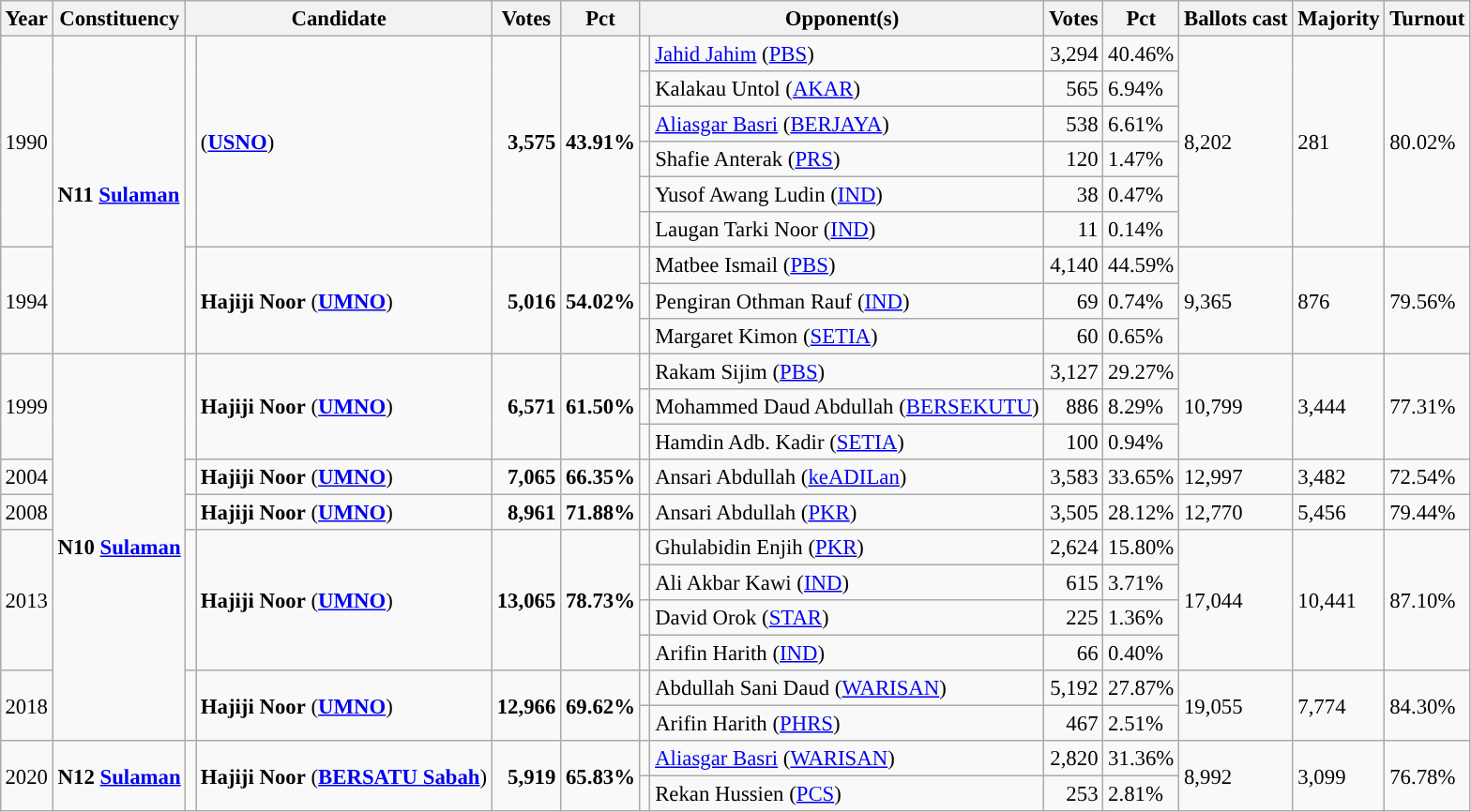<table class="wikitable" style="margin:0.5em ; font-size:95%">
<tr>
<th>Year</th>
<th>Constituency</th>
<th colspan=2>Candidate</th>
<th>Votes</th>
<th>Pct</th>
<th colspan=2>Opponent(s)</th>
<th>Votes</th>
<th>Pct</th>
<th>Ballots cast</th>
<th>Majority</th>
<th>Turnout</th>
</tr>
<tr>
<td rowspan=6>1990</td>
<td rowspan=9><strong>N11 <a href='#'>Sulaman</a></strong></td>
<td rowspan=6></td>
<td rowspan=6> (<a href='#'><strong>USNO</strong></a>)</td>
<td rowspan=6 align="right"><strong>3,575</strong></td>
<td rowspan=6><strong>43.91%</strong></td>
<td></td>
<td><a href='#'>Jahid Jahim</a> (<a href='#'>PBS</a>)</td>
<td align="right">3,294</td>
<td>40.46%</td>
<td rowspan=6>8,202</td>
<td rowspan=6>281</td>
<td rowspan=6>80.02%</td>
</tr>
<tr>
<td></td>
<td>Kalakau Untol (<a href='#'>AKAR</a>)</td>
<td align="right">565</td>
<td>6.94%</td>
</tr>
<tr>
<td></td>
<td><a href='#'>Aliasgar Basri</a> (<a href='#'>BERJAYA</a>)</td>
<td align="right">538</td>
<td>6.61%</td>
</tr>
<tr>
<td></td>
<td>Shafie Anterak (<a href='#'>PRS</a>)</td>
<td align="right">120</td>
<td>1.47%</td>
</tr>
<tr>
<td></td>
<td>Yusof Awang Ludin (<a href='#'>IND</a>)</td>
<td align="right">38</td>
<td>0.47%</td>
</tr>
<tr>
<td></td>
<td>Laugan Tarki Noor (<a href='#'>IND</a>)</td>
<td align="right">11</td>
<td>0.14%</td>
</tr>
<tr>
<td rowspan=3>1994</td>
<td rowspan=3 ></td>
<td rowspan=3><strong>Hajiji Noor</strong> (<a href='#'><strong>UMNO</strong></a>)</td>
<td rowspan=3 align="right"><strong>5,016</strong></td>
<td rowspan=3><strong>54.02%</strong></td>
<td></td>
<td>Matbee Ismail (<a href='#'>PBS</a>)</td>
<td align="right">4,140</td>
<td>44.59%</td>
<td rowspan=3>9,365</td>
<td rowspan=3>876</td>
<td rowspan=3>79.56%</td>
</tr>
<tr>
<td></td>
<td>Pengiran Othman Rauf (<a href='#'>IND</a>)</td>
<td align="right">69</td>
<td>0.74%</td>
</tr>
<tr>
<td></td>
<td>Margaret Kimon (<a href='#'>SETIA</a>)</td>
<td align="right">60</td>
<td>0.65%</td>
</tr>
<tr>
<td rowspan=3>1999</td>
<td rowspan=11><strong>N10 <a href='#'>Sulaman</a></strong></td>
<td rowspan=3 ></td>
<td rowspan=3><strong>Hajiji Noor</strong> (<a href='#'><strong>UMNO</strong></a>)</td>
<td rowspan=3 align="right"><strong>6,571</strong></td>
<td rowspan=3><strong>61.50%</strong></td>
<td></td>
<td>Rakam Sijim (<a href='#'>PBS</a>)</td>
<td align="right">3,127</td>
<td>29.27%</td>
<td rowspan=3>10,799</td>
<td rowspan=3>3,444</td>
<td rowspan=3>77.31%</td>
</tr>
<tr>
<td></td>
<td>Mohammed Daud Abdullah (<a href='#'>BERSEKUTU</a>)</td>
<td align="right">886</td>
<td>8.29%</td>
</tr>
<tr>
<td></td>
<td>Hamdin Adb. Kadir (<a href='#'>SETIA</a>)</td>
<td align="right">100</td>
<td>0.94%</td>
</tr>
<tr>
<td>2004</td>
<td></td>
<td><strong>Hajiji Noor</strong> (<a href='#'><strong>UMNO</strong></a>)</td>
<td align="right"><strong>7,065</strong></td>
<td><strong>66.35%</strong></td>
<td></td>
<td>Ansari Abdullah (<a href='#'>keADILan</a>)</td>
<td align="right">3,583</td>
<td>33.65%</td>
<td>12,997</td>
<td>3,482</td>
<td>72.54%</td>
</tr>
<tr>
<td>2008</td>
<td></td>
<td><strong>Hajiji Noor</strong> (<a href='#'><strong>UMNO</strong></a>)</td>
<td align="right"><strong>8,961</strong></td>
<td><strong>71.88%</strong></td>
<td></td>
<td>Ansari Abdullah (<a href='#'>PKR</a>)</td>
<td align="right">3,505</td>
<td>28.12%</td>
<td>12,770</td>
<td>5,456</td>
<td>79.44%</td>
</tr>
<tr>
<td rowspan=4>2013</td>
<td rowspan=4 ></td>
<td rowspan=4><strong>Hajiji Noor</strong> (<a href='#'><strong>UMNO</strong></a>)</td>
<td rowspan=4 align="right"><strong>13,065</strong></td>
<td rowspan=4><strong>78.73%</strong></td>
<td></td>
<td>Ghulabidin Enjih (<a href='#'>PKR</a>)</td>
<td align="right">2,624</td>
<td>15.80%</td>
<td rowspan=4>17,044</td>
<td rowspan=4>10,441</td>
<td rowspan=4>87.10%</td>
</tr>
<tr>
<td></td>
<td>Ali Akbar Kawi (<a href='#'>IND</a>)</td>
<td align="right">615</td>
<td>3.71%</td>
</tr>
<tr>
<td></td>
<td>David Orok (<a href='#'>STAR</a>)</td>
<td align="right">225</td>
<td>1.36%</td>
</tr>
<tr>
<td></td>
<td>Arifin Harith (<a href='#'>IND</a>)</td>
<td align="right">66</td>
<td>0.40%</td>
</tr>
<tr>
<td rowspan=2>2018</td>
<td rowspan=2 ></td>
<td rowspan=2><strong>Hajiji Noor</strong> (<a href='#'><strong>UMNO</strong></a>)</td>
<td rowspan=2 align="right"><strong>12,966</strong></td>
<td rowspan=2><strong>69.62%</strong></td>
<td></td>
<td>Abdullah Sani Daud (<a href='#'>WARISAN</a>)</td>
<td align="right">5,192</td>
<td>27.87%</td>
<td rowspan=2>19,055</td>
<td rowspan=2>7,774</td>
<td rowspan=2>84.30%</td>
</tr>
<tr>
<td></td>
<td>Arifin Harith (<a href='#'>PHRS</a>)</td>
<td align="right">467</td>
<td>2.51%</td>
</tr>
<tr>
<td rowspan=2>2020</td>
<td rowspan=2><strong>N12 <a href='#'>Sulaman</a></strong></td>
<td rowspan=2 bgcolor=></td>
<td rowspan=2><strong>Hajiji Noor</strong> (<a href='#'><strong>BERSATU Sabah</strong></a>)</td>
<td rowspan=2 align="right"><strong>5,919</strong></td>
<td rowspan=2><strong>65.83%</strong></td>
<td></td>
<td><a href='#'>Aliasgar Basri</a> (<a href='#'>WARISAN</a>)</td>
<td align="right">2,820</td>
<td>31.36%</td>
<td rowspan=2>8,992</td>
<td rowspan=2>3,099</td>
<td rowspan=2>76.78%</td>
</tr>
<tr>
<td></td>
<td>Rekan Hussien (<a href='#'>PCS</a>)</td>
<td align="right">253</td>
<td>2.81%</td>
</tr>
</table>
